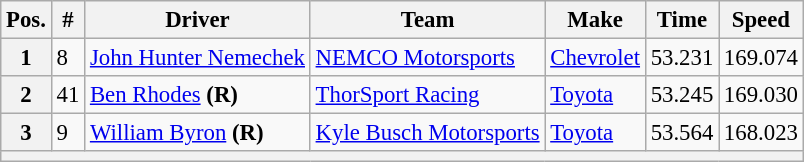<table class="wikitable" style="font-size:95%">
<tr>
<th>Pos.</th>
<th>#</th>
<th>Driver</th>
<th>Team</th>
<th>Make</th>
<th>Time</th>
<th>Speed</th>
</tr>
<tr>
<th>1</th>
<td>8</td>
<td><a href='#'>John Hunter Nemechek</a></td>
<td><a href='#'>NEMCO Motorsports</a></td>
<td><a href='#'>Chevrolet</a></td>
<td>53.231</td>
<td>169.074</td>
</tr>
<tr>
<th>2</th>
<td>41</td>
<td><a href='#'>Ben Rhodes</a> <strong>(R)</strong></td>
<td><a href='#'>ThorSport Racing</a></td>
<td><a href='#'>Toyota</a></td>
<td>53.245</td>
<td>169.030</td>
</tr>
<tr>
<th>3</th>
<td>9</td>
<td><a href='#'>William Byron</a> <strong>(R)</strong></td>
<td><a href='#'>Kyle Busch Motorsports</a></td>
<td><a href='#'>Toyota</a></td>
<td>53.564</td>
<td>168.023</td>
</tr>
<tr>
<th colspan="7"></th>
</tr>
</table>
